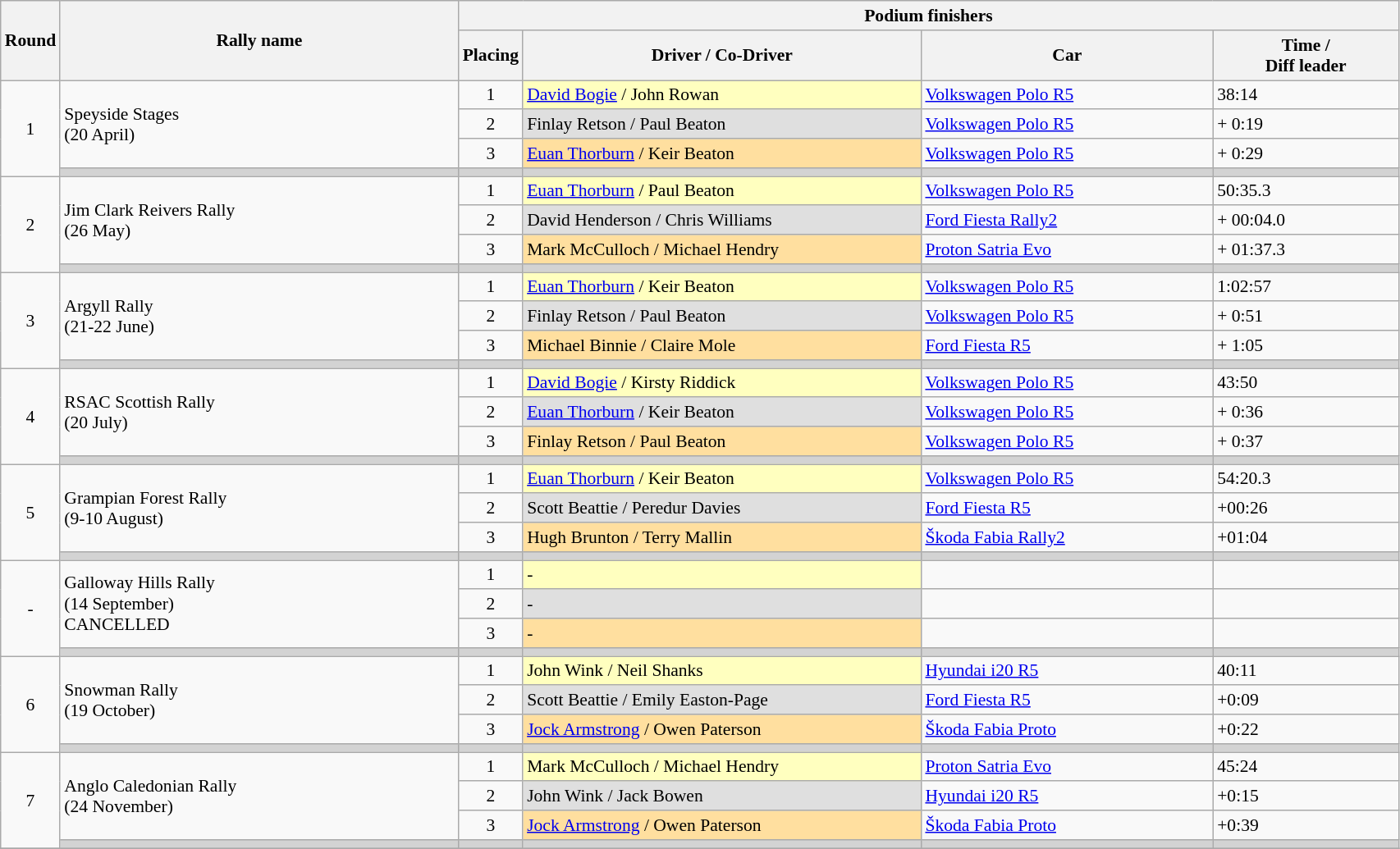<table class="wikitable" style="font-size:90%;">
<tr>
<th rowspan=2>Round</th>
<th style="width:22em" rowspan=2>Rally name</th>
<th colspan=4>Podium finishers</th>
</tr>
<tr>
<th>Placing</th>
<th style="width:22em">Driver / Co-Driver</th>
<th style="width:16em">Car</th>
<th style="width:10em">Time /<br>Diff leader<br></th>
</tr>
<tr>
<td rowspan=4 align=center>1</td>
<td rowspan=3>Speyside Stages <br>(20 April)</td>
<td align=center>1</td>
<td style="background:#ffffbf;"><a href='#'>David Bogie</a> / John Rowan</td>
<td><a href='#'>Volkswagen Polo R5</a></td>
<td>38:14</td>
</tr>
<tr>
<td align=center>2</td>
<td style="background:#dfdfdf;">Finlay Retson / Paul Beaton</td>
<td><a href='#'>Volkswagen Polo R5</a></td>
<td>+ 0:19</td>
</tr>
<tr>
<td align=center>3</td>
<td style="background:#ffdf9f;"><a href='#'>Euan Thorburn</a> / Keir Beaton</td>
<td><a href='#'>Volkswagen Polo R5</a></td>
<td>+ 0:29</td>
</tr>
<tr style="background:lightgrey;">
<td></td>
<td></td>
<td></td>
<td></td>
<td></td>
</tr>
<tr>
<td rowspan=4 align=center>2</td>
<td rowspan=3>Jim Clark Reivers Rally <br>(26 May)</td>
<td align=center>1</td>
<td style="background:#ffffbf;"><a href='#'>Euan Thorburn</a> / Paul Beaton</td>
<td><a href='#'>Volkswagen Polo R5</a></td>
<td>50:35.3</td>
</tr>
<tr>
<td align=center>2</td>
<td style="background:#dfdfdf;">David Henderson / Chris Williams</td>
<td><a href='#'>Ford Fiesta Rally2</a></td>
<td>+ 00:04.0</td>
</tr>
<tr>
<td align=center>3</td>
<td style="background:#ffdf9f;">Mark McCulloch / Michael Hendry</td>
<td><a href='#'>Proton Satria Evo</a></td>
<td>+ 01:37.3</td>
</tr>
<tr style="background:lightgrey;">
<td></td>
<td></td>
<td></td>
<td></td>
<td></td>
</tr>
<tr>
<td rowspan=4 align=center>3</td>
<td rowspan=3>Argyll Rally <br>(21-22 June)</td>
<td align=center>1</td>
<td style="background:#ffffbf;"><a href='#'>Euan Thorburn</a> / Keir Beaton</td>
<td><a href='#'>Volkswagen Polo R5</a></td>
<td>1:02:57</td>
</tr>
<tr>
<td align=center>2</td>
<td style="background:#dfdfdf;">Finlay Retson / Paul Beaton</td>
<td><a href='#'>Volkswagen Polo R5</a></td>
<td>+ 0:51</td>
</tr>
<tr>
<td align=center>3</td>
<td style="background:#ffdf9f;">Michael Binnie / Claire Mole</td>
<td><a href='#'>Ford Fiesta R5</a></td>
<td>+ 1:05</td>
</tr>
<tr style="background:lightgrey;">
<td></td>
<td></td>
<td></td>
<td></td>
<td></td>
</tr>
<tr>
<td rowspan=4 align=center>4</td>
<td rowspan=3>RSAC Scottish Rally <br>(20 July)</td>
<td align=center>1</td>
<td style="background:#ffffbf;"><a href='#'>David Bogie</a> / Kirsty Riddick</td>
<td><a href='#'>Volkswagen Polo R5</a></td>
<td>43:50</td>
</tr>
<tr>
<td align=center>2</td>
<td style="background:#dfdfdf;"><a href='#'>Euan Thorburn</a> / Keir Beaton</td>
<td><a href='#'>Volkswagen Polo R5</a></td>
<td>+ 0:36</td>
</tr>
<tr>
<td align=center>3</td>
<td style="background:#ffdf9f;">Finlay Retson / Paul Beaton</td>
<td><a href='#'>Volkswagen Polo R5</a></td>
<td>+ 0:37</td>
</tr>
<tr style="background:lightgrey;">
<td></td>
<td></td>
<td></td>
<td></td>
<td></td>
</tr>
<tr>
<td rowspan=4 align=center>5</td>
<td rowspan=3>Grampian Forest Rally <br>(9-10 August)</td>
<td align=center>1</td>
<td style="background:#ffffbf;"><a href='#'>Euan Thorburn</a> / Keir Beaton</td>
<td><a href='#'>Volkswagen Polo R5</a></td>
<td>54:20.3</td>
</tr>
<tr>
<td align=center>2</td>
<td style="background:#dfdfdf;">Scott Beattie / Peredur Davies</td>
<td><a href='#'>Ford Fiesta R5</a></td>
<td>+00:26</td>
</tr>
<tr>
<td align=center>3</td>
<td style="background:#ffdf9f;">Hugh Brunton / Terry Mallin</td>
<td><a href='#'>Škoda Fabia Rally2</a></td>
<td>+01:04</td>
</tr>
<tr style="background:lightgrey;">
<td></td>
<td></td>
<td></td>
<td></td>
<td></td>
</tr>
<tr>
<td rowspan=4 align=center>-</td>
<td rowspan=3>Galloway Hills Rally <br>(14 September) <br> <span>CANCELLED</span></td>
<td align=center>1</td>
<td style="background:#ffffbf;">-</td>
<td></td>
<td></td>
</tr>
<tr>
<td align=center>2</td>
<td style="background:#dfdfdf;">-</td>
<td></td>
<td></td>
</tr>
<tr>
<td align=center>3</td>
<td style="background:#ffdf9f;">-</td>
<td></td>
<td></td>
</tr>
<tr style="background:lightgrey;">
<td></td>
<td></td>
<td></td>
<td></td>
<td></td>
</tr>
<tr>
<td rowspan=4 align=center>6</td>
<td rowspan=3>Snowman Rally <br>(19 October)</td>
<td align=center>1</td>
<td style="background:#ffffbf;">John Wink / Neil Shanks</td>
<td><a href='#'>Hyundai i20 R5</a></td>
<td>40:11</td>
</tr>
<tr>
<td align=center>2</td>
<td style="background:#dfdfdf;">Scott Beattie / Emily Easton-Page</td>
<td><a href='#'>Ford Fiesta R5</a></td>
<td>+0:09</td>
</tr>
<tr>
<td align=center>3</td>
<td style="background:#ffdf9f;"><a href='#'>Jock Armstrong</a> / Owen Paterson</td>
<td><a href='#'>Škoda Fabia Proto</a></td>
<td>+0:22</td>
</tr>
<tr style="background:lightgrey;">
<td></td>
<td></td>
<td></td>
<td></td>
<td></td>
</tr>
<tr>
<td rowspan=4 align=center>7</td>
<td rowspan=3>Anglo Caledonian Rally <br>(24 November)</td>
<td align=center>1</td>
<td style="background:#ffffbf;">Mark McCulloch / Michael Hendry</td>
<td><a href='#'>Proton Satria Evo</a></td>
<td>45:24</td>
</tr>
<tr>
<td align=center>2</td>
<td style="background:#dfdfdf;">John Wink / Jack Bowen</td>
<td><a href='#'>Hyundai i20 R5</a></td>
<td>+0:15</td>
</tr>
<tr>
<td align=center>3</td>
<td style="background:#ffdf9f;"><a href='#'>Jock Armstrong</a> / Owen Paterson</td>
<td><a href='#'>Škoda Fabia Proto</a></td>
<td>+0:39</td>
</tr>
<tr style="background:lightgrey;">
<td></td>
<td></td>
<td></td>
<td></td>
<td></td>
</tr>
<tr>
</tr>
</table>
